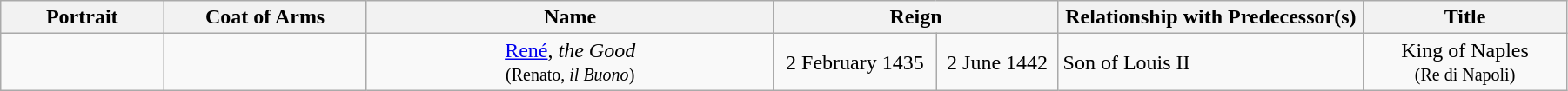<table width=95% class="wikitable">
<tr>
<th width=8%>Portrait</th>
<th width=10%>Coat of Arms</th>
<th width=20%>Name</th>
<th colspan=2 width=14%>Reign</th>
<th width=15%>Relationship with Predecessor(s)</th>
<th width=10%>Title</th>
</tr>
<tr>
<td align="center"></td>
<td align="center"></td>
<td align="center"><a href='#'>René</a>, <em>the Good</em><br><small>(Renato, <em>il Buono</em>)</small></td>
<td align="center">2 February 1435</td>
<td align="center">2 June 1442</td>
<td>Son of Louis II</td>
<td align="center">King of Naples<br><small>(Re di Napoli)</small></td>
</tr>
</table>
